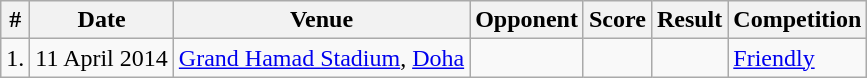<table class="wikitable">
<tr>
<th>#</th>
<th>Date</th>
<th>Venue</th>
<th>Opponent</th>
<th>Score</th>
<th>Result</th>
<th>Competition</th>
</tr>
<tr>
<td>1.</td>
<td>11 April 2014</td>
<td><a href='#'>Grand Hamad Stadium</a>, <a href='#'>Doha</a></td>
<td></td>
<td></td>
<td></td>
<td><a href='#'>Friendly</a></td>
</tr>
</table>
